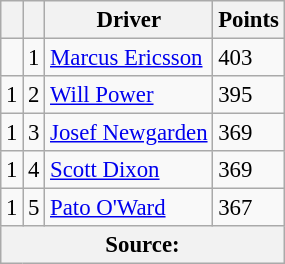<table class="wikitable" style="font-size: 95%;">
<tr>
<th scope="col"></th>
<th scope="col"></th>
<th scope="col">Driver</th>
<th scope="col">Points</th>
</tr>
<tr>
<td align="left"></td>
<td align="center">1</td>
<td> <a href='#'>Marcus Ericsson</a></td>
<td align="left">403</td>
</tr>
<tr>
<td align="left"> 1</td>
<td align="center">2</td>
<td> <a href='#'>Will Power</a></td>
<td align="left">395</td>
</tr>
<tr>
<td align="left"> 1</td>
<td align="center">3</td>
<td> <a href='#'>Josef Newgarden</a></td>
<td align="left">369</td>
</tr>
<tr>
<td align="left"> 1</td>
<td align="center">4</td>
<td> <a href='#'>Scott Dixon</a></td>
<td align="left">369</td>
</tr>
<tr>
<td align="left"> 1</td>
<td align="center">5</td>
<td> <a href='#'>Pato O'Ward</a></td>
<td align="left">367</td>
</tr>
<tr>
<th colspan=4>Source:</th>
</tr>
</table>
